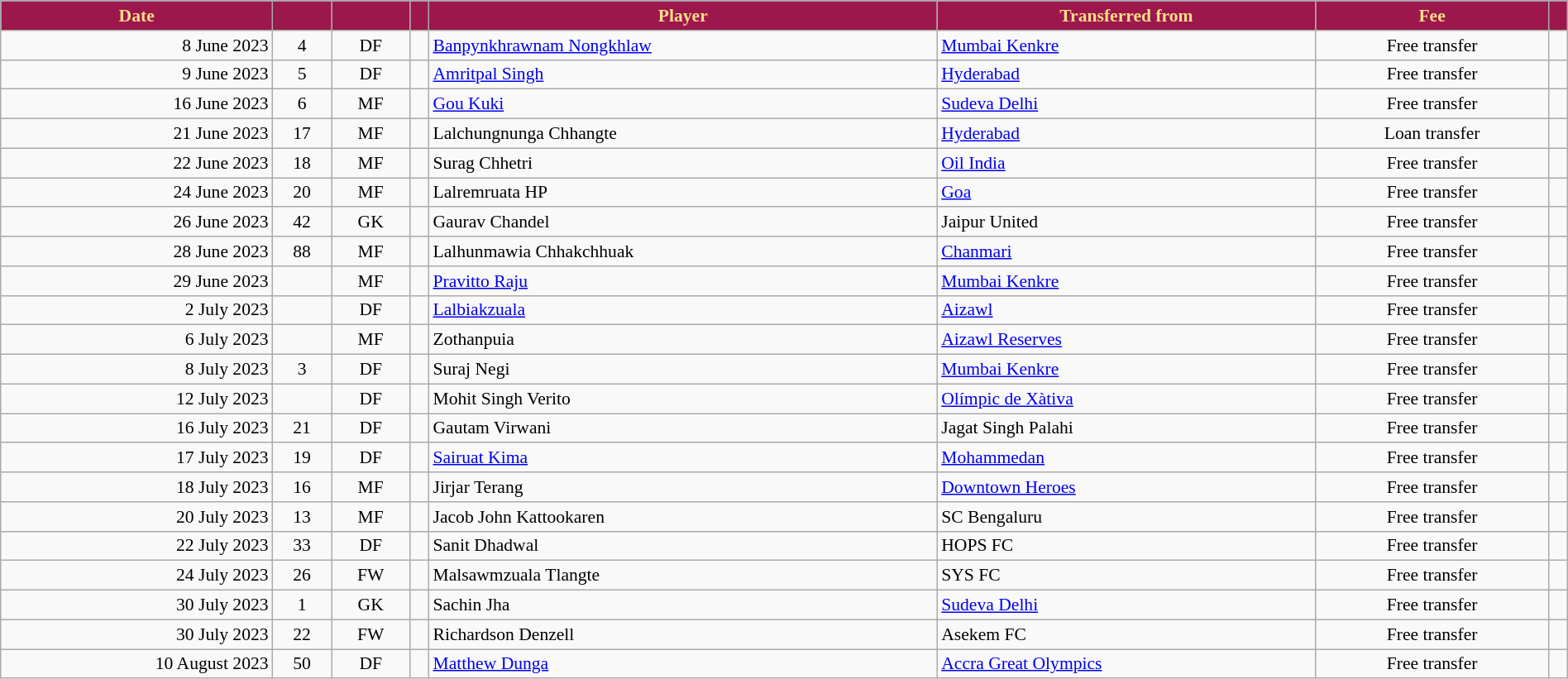<table class="wikitable sortable" style="text-align:center; font-size:90%; width:100%;">
<tr>
<th style="background-color:#9C174C; color:#FEDE89;">Date</th>
<th style="background-color:#9C174C; color:#FEDE89;"></th>
<th style="background-color:#9C174C; color:#FEDE89;"></th>
<th style="background-color:#9C174C; color:#FEDE89;"></th>
<th style="background-color:#9C174C; color:#FEDE89;">Player</th>
<th style="background-color:#9C174C; color:#FEDE89;">Transferred from</th>
<th style="background-color:#9C174C; color:#FEDE89;">Fee</th>
<th style="background-color:#9C174C; color:#FEDE89;" class="unsortable"></th>
</tr>
<tr>
<td style="text-align:right;">8 June 2023</td>
<td>4</td>
<td>DF</td>
<td></td>
<td style="text-align:left;"><a href='#'>Banpynkhrawnam Nongkhlaw</a></td>
<td style="text-align:left;"> <a href='#'>Mumbai Kenkre</a></td>
<td>Free transfer</td>
<td></td>
</tr>
<tr>
<td style="text-align:right;">9 June 2023</td>
<td>5</td>
<td>DF</td>
<td></td>
<td style="text-align:left;"><a href='#'>Amritpal Singh</a></td>
<td style="text-align:left;"> <a href='#'>Hyderabad</a></td>
<td>Free transfer</td>
<td></td>
</tr>
<tr>
<td style="text-align:right;">16 June 2023</td>
<td>6</td>
<td>MF</td>
<td></td>
<td style="text-align:left;"><a href='#'>Gou Kuki</a></td>
<td style="text-align:left;"> <a href='#'>Sudeva Delhi</a></td>
<td>Free transfer</td>
<td></td>
</tr>
<tr>
<td style="text-align:right;">21 June 2023</td>
<td>17</td>
<td>MF</td>
<td></td>
<td style="text-align:left;">Lalchungnunga Chhangte</td>
<td style="text-align:left;"> <a href='#'>Hyderabad</a></td>
<td>Loan transfer</td>
<td></td>
</tr>
<tr>
<td style="text-align:right;">22 June 2023</td>
<td>18</td>
<td>MF</td>
<td></td>
<td style="text-align:left;">Surag Chhetri</td>
<td style="text-align:left;"> <a href='#'>Oil India</a></td>
<td>Free transfer</td>
<td></td>
</tr>
<tr>
<td style="text-align:right;">24 June 2023</td>
<td>20</td>
<td>MF</td>
<td></td>
<td style="text-align:left;">Lalremruata HP</td>
<td style="text-align:left;"> <a href='#'>Goa</a></td>
<td>Free transfer</td>
<td></td>
</tr>
<tr>
<td style="text-align:right;">26 June 2023</td>
<td>42</td>
<td>GK</td>
<td></td>
<td style="text-align:left;">Gaurav Chandel</td>
<td style="text-align:left;"> Jaipur United</td>
<td>Free transfer</td>
<td></td>
</tr>
<tr>
<td style="text-align:right;">28 June 2023</td>
<td>88</td>
<td>MF</td>
<td></td>
<td style="text-align:left;">Lalhunmawia Chhakchhuak</td>
<td style="text-align:left;"> <a href='#'>Chanmari</a></td>
<td>Free transfer</td>
<td></td>
</tr>
<tr>
<td style="text-align:right;">29 June 2023</td>
<td></td>
<td>MF</td>
<td></td>
<td style="text-align:left;"><a href='#'>Pravitto Raju</a></td>
<td style="text-align:left;"> <a href='#'>Mumbai Kenkre</a></td>
<td>Free transfer</td>
<td></td>
</tr>
<tr>
<td style="text-align:right;">2 July 2023</td>
<td></td>
<td>DF</td>
<td></td>
<td style="text-align:left;"><a href='#'>Lalbiakzuala</a></td>
<td style="text-align:left;"> <a href='#'>Aizawl</a></td>
<td>Free transfer</td>
<td></td>
</tr>
<tr>
<td style="text-align:right;">6 July 2023</td>
<td></td>
<td>MF</td>
<td></td>
<td style="text-align:left;">Zothanpuia</td>
<td style="text-align:left;"> <a href='#'>Aizawl Reserves</a></td>
<td>Free transfer</td>
<td></td>
</tr>
<tr>
<td style="text-align:right;">8 July 2023</td>
<td>3</td>
<td>DF</td>
<td></td>
<td style="text-align:left;">Suraj Negi</td>
<td style="text-align:left;"> <a href='#'>Mumbai Kenkre</a></td>
<td>Free transfer</td>
<td></td>
</tr>
<tr>
<td style="text-align:right;">12 July 2023</td>
<td></td>
<td>DF</td>
<td></td>
<td style="text-align:left;">Mohit Singh Verito</td>
<td style="text-align:left;"> <a href='#'>Olímpic de Xàtiva</a></td>
<td>Free transfer</td>
<td></td>
</tr>
<tr>
<td style="text-align:right;">16 July 2023</td>
<td>21</td>
<td>DF</td>
<td></td>
<td style="text-align:left;">Gautam Virwani</td>
<td style="text-align:left;"> Jagat Singh Palahi</td>
<td>Free transfer</td>
<td></td>
</tr>
<tr>
<td style="text-align:right;">17 July 2023</td>
<td>19</td>
<td>DF</td>
<td></td>
<td style="text-align:left;"><a href='#'>Sairuat Kima</a></td>
<td style="text-align:left;"> <a href='#'>Mohammedan</a></td>
<td>Free transfer</td>
<td></td>
</tr>
<tr>
<td style="text-align:right;">18 July 2023</td>
<td>16</td>
<td>MF</td>
<td></td>
<td style="text-align:left;">Jirjar Terang</td>
<td style="text-align:left;"> <a href='#'>Downtown Heroes</a></td>
<td>Free transfer</td>
<td></td>
</tr>
<tr>
<td style="text-align:right;">20 July 2023</td>
<td>13</td>
<td>MF</td>
<td></td>
<td style="text-align:left;">Jacob John Kattookaren</td>
<td style="text-align:left;"> SC Bengaluru</td>
<td>Free transfer</td>
<td></td>
</tr>
<tr>
<td style="text-align:right;">22 July 2023</td>
<td>33</td>
<td>DF</td>
<td></td>
<td style="text-align:left;">Sanit Dhadwal</td>
<td style="text-align:left;"> HOPS FC</td>
<td>Free transfer</td>
<td></td>
</tr>
<tr>
<td style="text-align:right;">24 July 2023</td>
<td>26</td>
<td>FW</td>
<td></td>
<td style="text-align:left;">Malsawmzuala Tlangte</td>
<td style="text-align:left;"> SYS FC</td>
<td>Free transfer</td>
<td></td>
</tr>
<tr>
<td style="text-align:right;">30 July 2023</td>
<td>1</td>
<td>GK</td>
<td></td>
<td style="text-align:left;">Sachin Jha</td>
<td style="text-align:left;"> <a href='#'>Sudeva Delhi</a></td>
<td>Free transfer</td>
<td></td>
</tr>
<tr>
<td style="text-align:right;">30 July 2023</td>
<td>22</td>
<td>FW</td>
<td></td>
<td style="text-align:left;">Richardson Denzell</td>
<td style="text-align:left;"> Asekem FC</td>
<td>Free transfer</td>
<td></td>
</tr>
<tr>
<td style="text-align:right;">10 August 2023</td>
<td>50</td>
<td>DF</td>
<td></td>
<td style="text-align:left;"><a href='#'>Matthew Dunga</a></td>
<td style="text-align:left;"> <a href='#'>Accra Great Olympics</a></td>
<td>Free transfer</td>
<td></td>
</tr>
</table>
